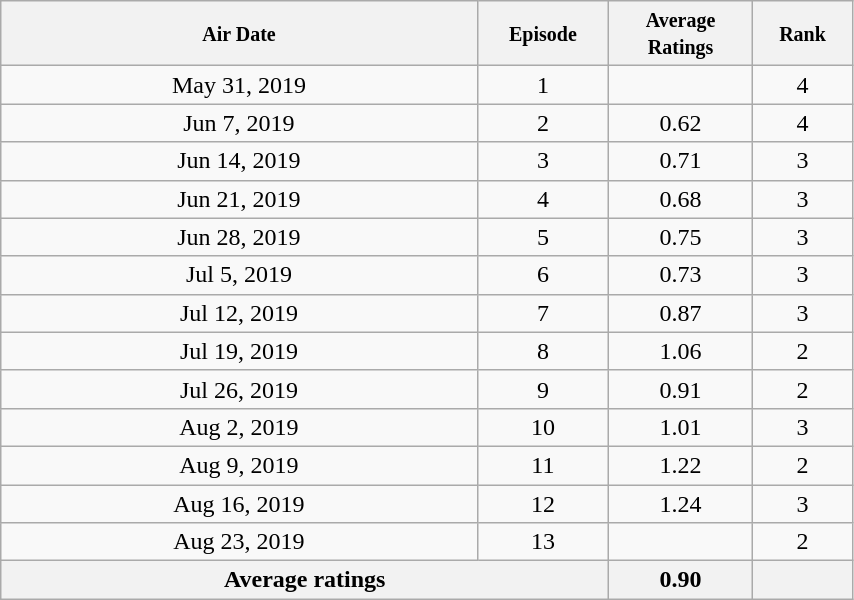<table class="wikitable" style="text-align:center;width:45%;">
<tr>
<th width="25%"><small><strong>Air Date</strong></small></th>
<th width="5%"><small><strong>Episode</strong></small></th>
<th width="6%"><small><strong>Average Ratings</strong></small></th>
<th width="4%"><small><strong>Rank</strong></small></th>
</tr>
<tr>
<td>May 31, 2019</td>
<td>1</td>
<td></td>
<td>4</td>
</tr>
<tr>
<td>Jun 7, 2019</td>
<td>2</td>
<td>0.62</td>
<td>4</td>
</tr>
<tr>
<td>Jun 14, 2019</td>
<td>3</td>
<td>0.71</td>
<td>3</td>
</tr>
<tr>
<td>Jun 21, 2019</td>
<td>4</td>
<td>0.68</td>
<td>3</td>
</tr>
<tr>
<td>Jun 28, 2019</td>
<td>5</td>
<td>0.75</td>
<td>3</td>
</tr>
<tr>
<td>Jul 5, 2019</td>
<td>6</td>
<td>0.73</td>
<td>3</td>
</tr>
<tr>
<td>Jul 12, 2019</td>
<td>7</td>
<td>0.87</td>
<td>3</td>
</tr>
<tr>
<td>Jul 19, 2019</td>
<td>8</td>
<td>1.06</td>
<td>2</td>
</tr>
<tr>
<td>Jul 26, 2019</td>
<td>9</td>
<td>0.91</td>
<td>2</td>
</tr>
<tr>
<td>Aug 2, 2019</td>
<td>10</td>
<td>1.01</td>
<td>3</td>
</tr>
<tr>
<td>Aug 9, 2019</td>
<td>11</td>
<td>1.22</td>
<td>2</td>
</tr>
<tr>
<td>Aug 16, 2019</td>
<td>12</td>
<td>1.24</td>
<td>3</td>
</tr>
<tr>
<td>Aug 23, 2019</td>
<td>13</td>
<td></td>
<td>2</td>
</tr>
<tr>
<th colspan="2"><strong>Average ratings</strong></th>
<th>0.90</th>
<th></th>
</tr>
</table>
